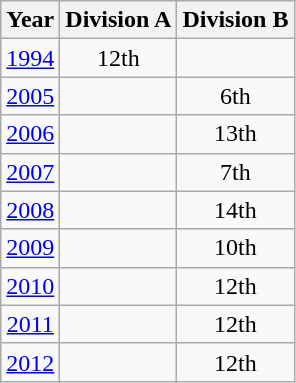<table class="wikitable" style="text-align:center">
<tr>
<th>Year</th>
<th>Division A</th>
<th>Division B</th>
</tr>
<tr>
<td><a href='#'>1994</a></td>
<td>12th</td>
<td></td>
</tr>
<tr>
<td><a href='#'>2005</a></td>
<td></td>
<td>6th</td>
</tr>
<tr>
<td><a href='#'>2006</a></td>
<td></td>
<td>13th</td>
</tr>
<tr>
<td><a href='#'>2007</a></td>
<td></td>
<td>7th</td>
</tr>
<tr>
<td><a href='#'>2008</a></td>
<td></td>
<td>14th</td>
</tr>
<tr>
<td><a href='#'>2009</a></td>
<td></td>
<td>10th</td>
</tr>
<tr>
<td><a href='#'>2010</a></td>
<td></td>
<td>12th</td>
</tr>
<tr>
<td><a href='#'>2011</a></td>
<td></td>
<td>12th</td>
</tr>
<tr>
<td><a href='#'>2012</a></td>
<td></td>
<td>12th</td>
</tr>
</table>
